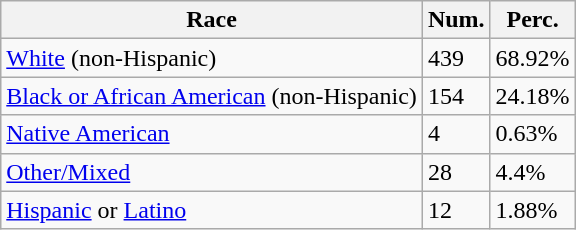<table class="wikitable">
<tr>
<th>Race</th>
<th>Num.</th>
<th>Perc.</th>
</tr>
<tr>
<td><a href='#'>White</a> (non-Hispanic)</td>
<td>439</td>
<td>68.92%</td>
</tr>
<tr>
<td><a href='#'>Black or African American</a> (non-Hispanic)</td>
<td>154</td>
<td>24.18%</td>
</tr>
<tr>
<td><a href='#'>Native American</a></td>
<td>4</td>
<td>0.63%</td>
</tr>
<tr>
<td><a href='#'>Other/Mixed</a></td>
<td>28</td>
<td>4.4%</td>
</tr>
<tr>
<td><a href='#'>Hispanic</a> or <a href='#'>Latino</a></td>
<td>12</td>
<td>1.88%</td>
</tr>
</table>
